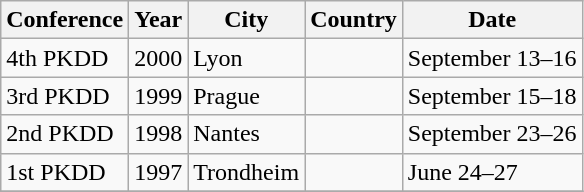<table class="wikitable" border="1">
<tr>
<th>Conference</th>
<th>Year</th>
<th>City</th>
<th>Country</th>
<th>Date</th>
</tr>
<tr>
<td>4th PKDD</td>
<td>2000</td>
<td>Lyon</td>
<td></td>
<td>September 13–16</td>
</tr>
<tr>
<td>3rd PKDD</td>
<td>1999</td>
<td>Prague</td>
<td></td>
<td>September 15–18</td>
</tr>
<tr>
<td>2nd PKDD</td>
<td>1998</td>
<td>Nantes</td>
<td></td>
<td>September 23–26</td>
</tr>
<tr>
<td>1st PKDD</td>
<td>1997</td>
<td>Trondheim</td>
<td></td>
<td>June 24–27</td>
</tr>
<tr>
</tr>
</table>
